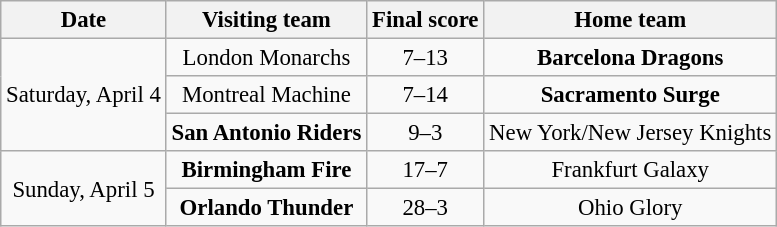<table class="wikitable" style="font-size:95%; text-align:center">
<tr>
<th>Date</th>
<th>Visiting team</th>
<th>Final score</th>
<th>Home team</th>
</tr>
<tr>
<td rowspan="3">Saturday, April 4</td>
<td>London Monarchs</td>
<td>7–13</td>
<td><strong>Barcelona Dragons</strong></td>
</tr>
<tr>
<td>Montreal Machine</td>
<td>7–14</td>
<td><strong>Sacramento Surge</strong></td>
</tr>
<tr>
<td><strong>San Antonio Riders</strong></td>
<td>9–3</td>
<td>New York/New Jersey Knights</td>
</tr>
<tr>
<td rowspan="2">Sunday, April 5</td>
<td><strong>Birmingham Fire</strong></td>
<td>17–7</td>
<td>Frankfurt Galaxy</td>
</tr>
<tr>
<td><strong>Orlando Thunder</strong></td>
<td>28–3</td>
<td>Ohio Glory</td>
</tr>
</table>
